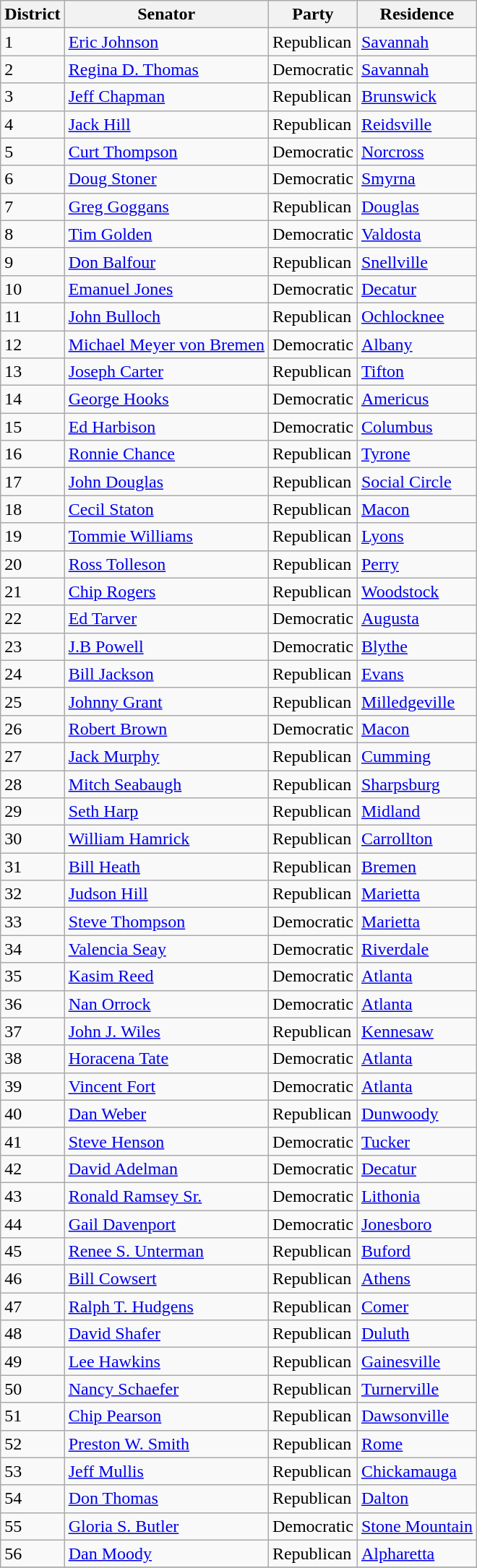<table class="wikitable sortable">
<tr>
<th>District</th>
<th>Senator</th>
<th>Party</th>
<th>Residence</th>
</tr>
<tr>
<td>1</td>
<td><a href='#'>Eric Johnson</a></td>
<td>Republican</td>
<td><a href='#'>Savannah</a></td>
</tr>
<tr>
<td>2</td>
<td><a href='#'>Regina D. Thomas</a></td>
<td>Democratic</td>
<td><a href='#'>Savannah</a></td>
</tr>
<tr>
<td>3</td>
<td><a href='#'>Jeff Chapman</a></td>
<td>Republican</td>
<td><a href='#'>Brunswick</a></td>
</tr>
<tr>
<td>4</td>
<td><a href='#'>Jack Hill</a></td>
<td>Republican</td>
<td><a href='#'>Reidsville</a></td>
</tr>
<tr>
<td>5</td>
<td><a href='#'>Curt Thompson</a></td>
<td>Democratic</td>
<td><a href='#'>Norcross</a></td>
</tr>
<tr>
<td>6</td>
<td><a href='#'>Doug Stoner</a></td>
<td>Democratic</td>
<td><a href='#'>Smyrna</a></td>
</tr>
<tr>
<td>7</td>
<td><a href='#'>Greg Goggans</a></td>
<td>Republican</td>
<td><a href='#'>Douglas</a></td>
</tr>
<tr>
<td>8</td>
<td><a href='#'>Tim Golden</a></td>
<td>Democratic</td>
<td><a href='#'>Valdosta</a></td>
</tr>
<tr>
<td>9</td>
<td><a href='#'>Don Balfour</a></td>
<td>Republican</td>
<td><a href='#'>Snellville</a></td>
</tr>
<tr>
<td>10</td>
<td><a href='#'>Emanuel Jones</a></td>
<td>Democratic</td>
<td><a href='#'>Decatur</a></td>
</tr>
<tr>
<td>11</td>
<td><a href='#'>John Bulloch</a></td>
<td>Republican</td>
<td><a href='#'>Ochlocknee</a></td>
</tr>
<tr>
<td>12</td>
<td><a href='#'>Michael Meyer von Bremen</a></td>
<td>Democratic</td>
<td><a href='#'>Albany</a></td>
</tr>
<tr>
<td>13</td>
<td><a href='#'>Joseph Carter</a></td>
<td>Republican</td>
<td><a href='#'>Tifton</a></td>
</tr>
<tr>
<td>14</td>
<td><a href='#'>George Hooks</a></td>
<td>Democratic</td>
<td><a href='#'>Americus</a></td>
</tr>
<tr>
<td>15</td>
<td><a href='#'>Ed Harbison</a></td>
<td>Democratic</td>
<td><a href='#'>Columbus</a></td>
</tr>
<tr>
<td>16</td>
<td><a href='#'>Ronnie Chance</a></td>
<td>Republican</td>
<td><a href='#'>Tyrone</a></td>
</tr>
<tr>
<td>17</td>
<td><a href='#'>John Douglas</a></td>
<td>Republican</td>
<td><a href='#'>Social Circle</a></td>
</tr>
<tr>
<td>18</td>
<td><a href='#'>Cecil Staton</a></td>
<td>Republican</td>
<td><a href='#'>Macon</a></td>
</tr>
<tr>
<td>19</td>
<td><a href='#'>Tommie Williams</a></td>
<td>Republican</td>
<td><a href='#'>Lyons</a></td>
</tr>
<tr>
<td>20</td>
<td><a href='#'>Ross Tolleson</a></td>
<td>Republican</td>
<td><a href='#'>Perry</a></td>
</tr>
<tr>
<td>21</td>
<td><a href='#'>Chip Rogers</a></td>
<td>Republican</td>
<td><a href='#'>Woodstock</a></td>
</tr>
<tr>
<td>22</td>
<td><a href='#'>Ed Tarver</a></td>
<td>Democratic</td>
<td><a href='#'>Augusta</a></td>
</tr>
<tr>
<td>23</td>
<td><a href='#'>J.B Powell</a></td>
<td>Democratic</td>
<td><a href='#'>Blythe</a></td>
</tr>
<tr>
<td>24</td>
<td><a href='#'>Bill Jackson</a></td>
<td>Republican</td>
<td><a href='#'>Evans</a></td>
</tr>
<tr>
<td>25</td>
<td><a href='#'>Johnny Grant</a></td>
<td>Republican</td>
<td><a href='#'>Milledgeville</a></td>
</tr>
<tr>
<td>26</td>
<td><a href='#'>Robert Brown</a></td>
<td>Democratic</td>
<td><a href='#'>Macon</a></td>
</tr>
<tr>
<td>27</td>
<td><a href='#'>Jack Murphy</a></td>
<td>Republican</td>
<td><a href='#'>Cumming</a></td>
</tr>
<tr>
<td>28</td>
<td><a href='#'>Mitch Seabaugh</a></td>
<td>Republican</td>
<td><a href='#'>Sharpsburg</a></td>
</tr>
<tr>
<td>29</td>
<td><a href='#'>Seth Harp</a></td>
<td>Republican</td>
<td><a href='#'>Midland</a></td>
</tr>
<tr>
<td>30</td>
<td><a href='#'>William Hamrick</a></td>
<td>Republican</td>
<td><a href='#'>Carrollton</a></td>
</tr>
<tr>
<td>31</td>
<td><a href='#'>Bill Heath</a></td>
<td>Republican</td>
<td><a href='#'>Bremen</a></td>
</tr>
<tr>
<td>32</td>
<td><a href='#'>Judson Hill</a></td>
<td>Republican</td>
<td><a href='#'>Marietta</a></td>
</tr>
<tr>
<td>33</td>
<td><a href='#'>Steve Thompson</a></td>
<td>Democratic</td>
<td><a href='#'>Marietta</a></td>
</tr>
<tr>
<td>34</td>
<td><a href='#'>Valencia Seay</a></td>
<td>Democratic</td>
<td><a href='#'>Riverdale</a></td>
</tr>
<tr>
<td>35</td>
<td><a href='#'>Kasim Reed</a></td>
<td>Democratic</td>
<td><a href='#'>Atlanta</a></td>
</tr>
<tr>
<td>36</td>
<td><a href='#'>Nan Orrock</a></td>
<td>Democratic</td>
<td><a href='#'>Atlanta</a></td>
</tr>
<tr>
<td>37</td>
<td><a href='#'>John J. Wiles</a></td>
<td>Republican</td>
<td><a href='#'>Kennesaw</a></td>
</tr>
<tr>
<td>38</td>
<td><a href='#'>Horacena Tate</a></td>
<td>Democratic</td>
<td><a href='#'>Atlanta</a></td>
</tr>
<tr>
<td>39</td>
<td><a href='#'>Vincent Fort</a></td>
<td>Democratic</td>
<td><a href='#'>Atlanta</a></td>
</tr>
<tr>
<td>40</td>
<td><a href='#'>Dan Weber</a></td>
<td>Republican</td>
<td><a href='#'>Dunwoody</a></td>
</tr>
<tr>
<td>41</td>
<td><a href='#'>Steve Henson</a></td>
<td>Democratic</td>
<td><a href='#'>Tucker</a></td>
</tr>
<tr>
<td>42</td>
<td><a href='#'>David Adelman</a></td>
<td>Democratic</td>
<td><a href='#'>Decatur</a></td>
</tr>
<tr>
<td>43</td>
<td><a href='#'>Ronald Ramsey Sr.</a></td>
<td>Democratic</td>
<td><a href='#'>Lithonia</a></td>
</tr>
<tr>
<td>44</td>
<td><a href='#'>Gail Davenport</a></td>
<td>Democratic</td>
<td><a href='#'>Jonesboro</a></td>
</tr>
<tr>
<td>45</td>
<td><a href='#'>Renee S. Unterman</a></td>
<td>Republican</td>
<td><a href='#'>Buford</a></td>
</tr>
<tr>
<td>46</td>
<td><a href='#'>Bill Cowsert</a></td>
<td>Republican</td>
<td><a href='#'>Athens</a></td>
</tr>
<tr>
<td>47</td>
<td><a href='#'>Ralph T. Hudgens</a></td>
<td>Republican</td>
<td><a href='#'>Comer</a></td>
</tr>
<tr>
<td>48</td>
<td><a href='#'>David Shafer</a></td>
<td>Republican</td>
<td><a href='#'>Duluth</a></td>
</tr>
<tr>
<td>49</td>
<td><a href='#'>Lee Hawkins</a></td>
<td>Republican</td>
<td><a href='#'>Gainesville</a></td>
</tr>
<tr>
<td>50</td>
<td><a href='#'>Nancy Schaefer</a></td>
<td>Republican</td>
<td><a href='#'>Turnerville</a></td>
</tr>
<tr>
<td>51</td>
<td><a href='#'>Chip Pearson</a></td>
<td>Republican</td>
<td><a href='#'>Dawsonville</a></td>
</tr>
<tr>
<td>52</td>
<td><a href='#'>Preston W. Smith</a></td>
<td>Republican</td>
<td><a href='#'>Rome</a></td>
</tr>
<tr>
<td>53</td>
<td><a href='#'>Jeff Mullis</a></td>
<td>Republican</td>
<td><a href='#'>Chickamauga</a></td>
</tr>
<tr>
<td>54</td>
<td><a href='#'>Don Thomas</a></td>
<td>Republican</td>
<td><a href='#'>Dalton</a></td>
</tr>
<tr>
<td>55</td>
<td><a href='#'>Gloria S. Butler</a></td>
<td>Democratic</td>
<td><a href='#'>Stone Mountain</a></td>
</tr>
<tr>
<td>56</td>
<td><a href='#'>Dan Moody</a></td>
<td>Republican</td>
<td><a href='#'>Alpharetta</a></td>
</tr>
<tr>
</tr>
</table>
